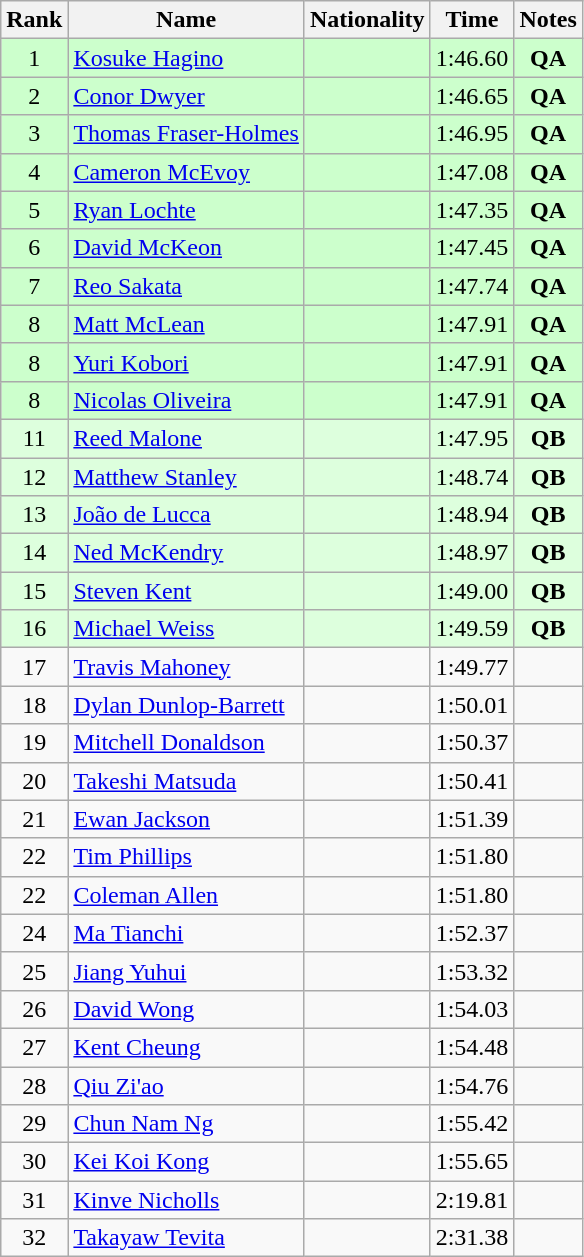<table class="wikitable sortable" style="text-align:center">
<tr>
<th>Rank</th>
<th>Name</th>
<th>Nationality</th>
<th>Time</th>
<th>Notes</th>
</tr>
<tr bgcolor=ccffcc>
<td>1</td>
<td align=left><a href='#'>Kosuke Hagino</a></td>
<td align=left></td>
<td>1:46.60</td>
<td><strong>QA</strong></td>
</tr>
<tr bgcolor=ccffcc>
<td>2</td>
<td align=left><a href='#'>Conor Dwyer</a></td>
<td align=left></td>
<td>1:46.65</td>
<td><strong>QA</strong></td>
</tr>
<tr bgcolor=ccffcc>
<td>3</td>
<td align=left><a href='#'>Thomas Fraser-Holmes</a></td>
<td align=left></td>
<td>1:46.95</td>
<td><strong>QA</strong></td>
</tr>
<tr bgcolor=ccffcc>
<td>4</td>
<td align=left><a href='#'>Cameron McEvoy</a></td>
<td align=left></td>
<td>1:47.08</td>
<td><strong>QA</strong></td>
</tr>
<tr bgcolor=ccffcc>
<td>5</td>
<td align=left><a href='#'>Ryan Lochte</a></td>
<td align=left></td>
<td>1:47.35</td>
<td><strong>QA</strong></td>
</tr>
<tr bgcolor=ccffcc>
<td>6</td>
<td align=left><a href='#'>David McKeon</a></td>
<td align=left></td>
<td>1:47.45</td>
<td><strong>QA</strong></td>
</tr>
<tr bgcolor=ccffcc>
<td>7</td>
<td align=left><a href='#'>Reo Sakata</a></td>
<td align=left></td>
<td>1:47.74</td>
<td><strong>QA</strong></td>
</tr>
<tr bgcolor=ccffcc>
<td>8</td>
<td align=left><a href='#'>Matt McLean</a></td>
<td align=left></td>
<td>1:47.91</td>
<td><strong>QA</strong></td>
</tr>
<tr bgcolor=ccffcc>
<td>8</td>
<td align=left><a href='#'>Yuri Kobori</a></td>
<td align=left></td>
<td>1:47.91</td>
<td><strong>QA</strong></td>
</tr>
<tr bgcolor=ccffcc>
<td>8</td>
<td align=left><a href='#'>Nicolas Oliveira</a></td>
<td align=left></td>
<td>1:47.91</td>
<td><strong>QA</strong></td>
</tr>
<tr bgcolor=ddffdd>
<td>11</td>
<td align=left><a href='#'>Reed Malone</a></td>
<td align=left></td>
<td>1:47.95</td>
<td><strong>QB</strong></td>
</tr>
<tr bgcolor=ddffdd>
<td>12</td>
<td align=left><a href='#'>Matthew Stanley</a></td>
<td align=left></td>
<td>1:48.74</td>
<td><strong>QB</strong></td>
</tr>
<tr bgcolor=ddffdd>
<td>13</td>
<td align=left><a href='#'>João de Lucca</a></td>
<td align=left></td>
<td>1:48.94</td>
<td><strong>QB</strong></td>
</tr>
<tr bgcolor=ddffdd>
<td>14</td>
<td align=left><a href='#'>Ned McKendry</a></td>
<td align=left></td>
<td>1:48.97</td>
<td><strong>QB</strong></td>
</tr>
<tr bgcolor=ddffdd>
<td>15</td>
<td align=left><a href='#'>Steven Kent</a></td>
<td align=left></td>
<td>1:49.00</td>
<td><strong>QB</strong></td>
</tr>
<tr bgcolor=ddffdd>
<td>16</td>
<td align=left><a href='#'>Michael Weiss</a></td>
<td align=left></td>
<td>1:49.59</td>
<td><strong>QB</strong></td>
</tr>
<tr>
<td>17</td>
<td align=left><a href='#'>Travis Mahoney</a></td>
<td align=left></td>
<td>1:49.77</td>
<td></td>
</tr>
<tr>
<td>18</td>
<td align=left><a href='#'>Dylan Dunlop-Barrett</a></td>
<td align=left></td>
<td>1:50.01</td>
<td></td>
</tr>
<tr>
<td>19</td>
<td align=left><a href='#'>Mitchell Donaldson</a></td>
<td align=left></td>
<td>1:50.37</td>
<td></td>
</tr>
<tr>
<td>20</td>
<td align=left><a href='#'>Takeshi Matsuda</a></td>
<td align=left></td>
<td>1:50.41</td>
<td></td>
</tr>
<tr>
<td>21</td>
<td align=left><a href='#'>Ewan Jackson</a></td>
<td align=left></td>
<td>1:51.39</td>
<td></td>
</tr>
<tr>
<td>22</td>
<td align=left><a href='#'>Tim Phillips</a></td>
<td align=left></td>
<td>1:51.80</td>
<td></td>
</tr>
<tr>
<td>22</td>
<td align=left><a href='#'>Coleman Allen</a></td>
<td align=left></td>
<td>1:51.80</td>
<td></td>
</tr>
<tr>
<td>24</td>
<td align=left><a href='#'>Ma Tianchi</a></td>
<td align=left></td>
<td>1:52.37</td>
<td></td>
</tr>
<tr>
<td>25</td>
<td align=left><a href='#'>Jiang Yuhui</a></td>
<td align=left></td>
<td>1:53.32</td>
<td></td>
</tr>
<tr>
<td>26</td>
<td align=left><a href='#'>David Wong</a></td>
<td align=left></td>
<td>1:54.03</td>
<td></td>
</tr>
<tr>
<td>27</td>
<td align=left><a href='#'>Kent Cheung</a></td>
<td align=left></td>
<td>1:54.48</td>
<td></td>
</tr>
<tr>
<td>28</td>
<td align=left><a href='#'>Qiu Zi'ao</a></td>
<td align=left></td>
<td>1:54.76</td>
<td></td>
</tr>
<tr>
<td>29</td>
<td align=left><a href='#'>Chun Nam Ng</a></td>
<td align=left></td>
<td>1:55.42</td>
<td></td>
</tr>
<tr>
<td>30</td>
<td align=left><a href='#'>Kei Koi Kong</a></td>
<td align=left></td>
<td>1:55.65</td>
<td></td>
</tr>
<tr>
<td>31</td>
<td align=left><a href='#'>Kinve Nicholls</a></td>
<td align=left></td>
<td>2:19.81</td>
<td></td>
</tr>
<tr>
<td>32</td>
<td align=left><a href='#'>Takayaw Tevita</a></td>
<td align=left></td>
<td>2:31.38</td>
<td></td>
</tr>
</table>
